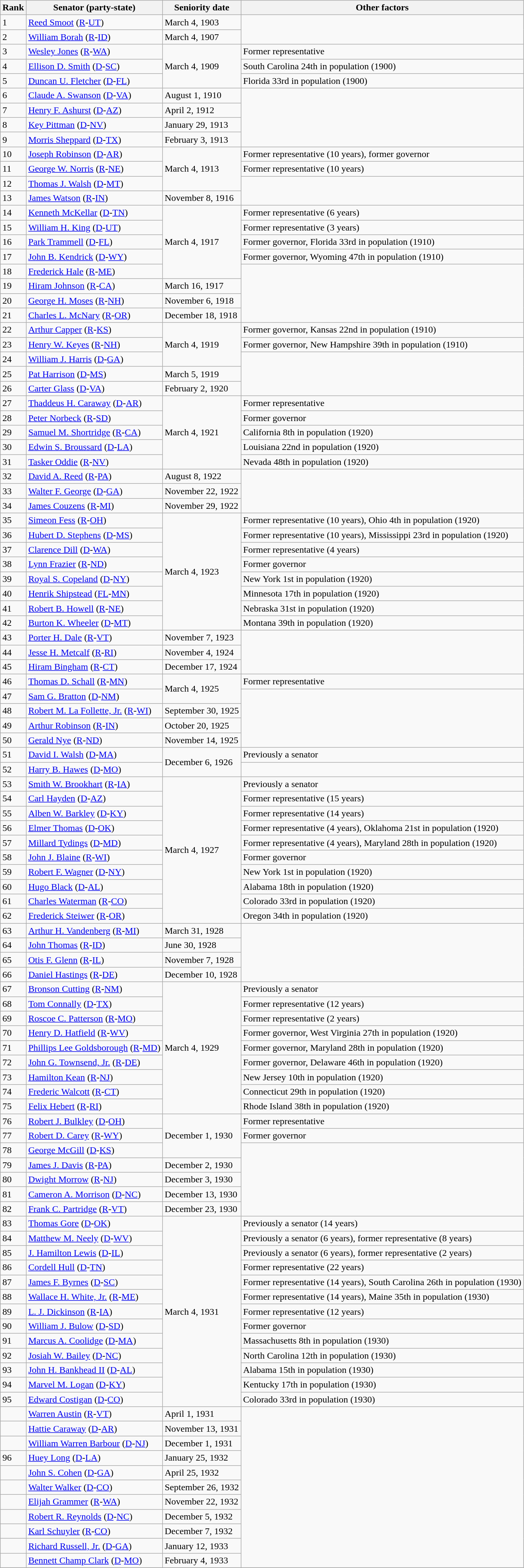<table class=wikitable>
<tr valign=bottom>
<th>Rank</th>
<th>Senator (party-state)</th>
<th>Seniority date</th>
<th>Other factors</th>
</tr>
<tr>
<td>1</td>
<td><a href='#'>Reed Smoot</a> (<a href='#'>R</a>-<a href='#'>UT</a>) </td>
<td>March 4, 1903</td>
<td rowspan=2></td>
</tr>
<tr>
<td>2</td>
<td><a href='#'>William Borah</a> (<a href='#'>R</a>-<a href='#'>ID</a>)</td>
<td>March 4, 1907</td>
</tr>
<tr>
<td>3</td>
<td><a href='#'>Wesley Jones</a> (<a href='#'>R</a>-<a href='#'>WA</a>) </td>
<td rowspan=3>March 4, 1909</td>
<td>Former representative</td>
</tr>
<tr>
<td>4</td>
<td><a href='#'>Ellison D. Smith</a> (<a href='#'>D</a>-<a href='#'>SC</a>)</td>
<td>South Carolina 24th in population (1900)</td>
</tr>
<tr>
<td>5</td>
<td><a href='#'>Duncan U. Fletcher</a> (<a href='#'>D</a>-<a href='#'>FL</a>)</td>
<td>Florida 33rd in population (1900)</td>
</tr>
<tr>
<td>6</td>
<td><a href='#'>Claude A. Swanson</a> (<a href='#'>D</a>-<a href='#'>VA</a>) </td>
<td>August 1, 1910</td>
<td rowspan=4></td>
</tr>
<tr>
<td>7</td>
<td><a href='#'>Henry F. Ashurst</a> (<a href='#'>D</a>-<a href='#'>AZ</a>)</td>
<td>April 2, 1912</td>
</tr>
<tr>
<td>8</td>
<td><a href='#'>Key Pittman</a> (<a href='#'>D</a>-<a href='#'>NV</a>)</td>
<td>January 29, 1913</td>
</tr>
<tr>
<td>9</td>
<td><a href='#'>Morris Sheppard</a> (<a href='#'>D</a>-<a href='#'>TX</a>)</td>
<td>February 3, 1913</td>
</tr>
<tr>
<td>10</td>
<td><a href='#'>Joseph Robinson</a> (<a href='#'>D</a>-<a href='#'>AR</a>)</td>
<td rowspan=3>March 4, 1913</td>
<td>Former representative (10 years), former governor</td>
</tr>
<tr>
<td>11</td>
<td><a href='#'>George W. Norris</a> (<a href='#'>R</a>-<a href='#'>NE</a>)</td>
<td>Former representative (10 years)</td>
</tr>
<tr>
<td>12</td>
<td><a href='#'>Thomas J. Walsh</a> (<a href='#'>D</a>-<a href='#'>MT</a>) </td>
<td rowspan=2></td>
</tr>
<tr>
<td>13</td>
<td><a href='#'>James Watson</a> (<a href='#'>R</a>-<a href='#'>IN</a>) </td>
<td>November 8, 1916</td>
</tr>
<tr>
<td>14</td>
<td><a href='#'>Kenneth McKellar</a> (<a href='#'>D</a>-<a href='#'>TN</a>)</td>
<td rowspan=5>March 4, 1917</td>
<td>Former representative (6 years)</td>
</tr>
<tr>
<td>15</td>
<td><a href='#'>William H. King</a> (<a href='#'>D</a>-<a href='#'>UT</a>)</td>
<td>Former representative (3 years)</td>
</tr>
<tr>
<td>16</td>
<td><a href='#'>Park Trammell</a> (<a href='#'>D</a>-<a href='#'>FL</a>)</td>
<td>Former governor, Florida 33rd in population (1910)</td>
</tr>
<tr>
<td>17</td>
<td><a href='#'>John B. Kendrick</a> (<a href='#'>D</a>-<a href='#'>WY</a>)</td>
<td>Former governor, Wyoming 47th in population (1910)</td>
</tr>
<tr>
<td>18</td>
<td><a href='#'>Frederick Hale</a> (<a href='#'>R</a>-<a href='#'>ME</a>)</td>
<td rowspan=4></td>
</tr>
<tr>
<td>19</td>
<td><a href='#'>Hiram Johnson</a> (<a href='#'>R</a>-<a href='#'>CA</a>)</td>
<td>March 16, 1917</td>
</tr>
<tr>
<td>20</td>
<td><a href='#'>George H. Moses</a> (<a href='#'>R</a>-<a href='#'>NH</a>) </td>
<td>November 6, 1918</td>
</tr>
<tr>
<td>21</td>
<td><a href='#'>Charles L. McNary</a> (<a href='#'>R</a>-<a href='#'>OR</a>)</td>
<td>December 18, 1918</td>
</tr>
<tr>
<td>22</td>
<td><a href='#'>Arthur Capper</a> (<a href='#'>R</a>-<a href='#'>KS</a>)</td>
<td rowspan=3>March 4, 1919</td>
<td>Former governor, Kansas 22nd in population (1910)</td>
</tr>
<tr>
<td>23</td>
<td><a href='#'>Henry W. Keyes</a> (<a href='#'>R</a>-<a href='#'>NH</a>)</td>
<td>Former governor, New Hampshire 39th in population (1910)</td>
</tr>
<tr>
<td>24</td>
<td><a href='#'>William J. Harris</a> (<a href='#'>D</a>-<a href='#'>GA</a>) </td>
<td rowspan=3></td>
</tr>
<tr>
<td>25</td>
<td><a href='#'>Pat Harrison</a> (<a href='#'>D</a>-<a href='#'>MS</a>)</td>
<td>March 5, 1919</td>
</tr>
<tr>
<td>26</td>
<td><a href='#'>Carter Glass</a> (<a href='#'>D</a>-<a href='#'>VA</a>)</td>
<td>February 2, 1920</td>
</tr>
<tr>
<td>27</td>
<td><a href='#'>Thaddeus H. Caraway</a> (<a href='#'>D</a>-<a href='#'>AR</a>) </td>
<td rowspan=5>March 4, 1921</td>
<td>Former representative</td>
</tr>
<tr>
<td>28</td>
<td><a href='#'>Peter Norbeck</a> (<a href='#'>R</a>-<a href='#'>SD</a>)</td>
<td>Former governor</td>
</tr>
<tr>
<td>29</td>
<td><a href='#'>Samuel M. Shortridge</a> (<a href='#'>R</a>-<a href='#'>CA</a>) </td>
<td>California 8th in population (1920)</td>
</tr>
<tr>
<td>30</td>
<td><a href='#'>Edwin S. Broussard</a> (<a href='#'>D</a>-<a href='#'>LA</a>) </td>
<td>Louisiana 22nd in population (1920)</td>
</tr>
<tr>
<td>31</td>
<td><a href='#'>Tasker Oddie</a> (<a href='#'>R</a>-<a href='#'>NV</a>) </td>
<td>Nevada 48th in population (1920)</td>
</tr>
<tr>
<td>32</td>
<td><a href='#'>David A. Reed</a> (<a href='#'>R</a>-<a href='#'>PA</a>)</td>
<td>August 8, 1922</td>
<td rowspan=3></td>
</tr>
<tr>
<td>33</td>
<td><a href='#'>Walter F. George</a> (<a href='#'>D</a>-<a href='#'>GA</a>)</td>
<td>November 22, 1922</td>
</tr>
<tr>
<td>34</td>
<td><a href='#'>James Couzens</a> (<a href='#'>R</a>-<a href='#'>MI</a>)</td>
<td>November 29, 1922</td>
</tr>
<tr>
<td>35</td>
<td><a href='#'>Simeon Fess</a> (<a href='#'>R</a>-<a href='#'>OH</a>)</td>
<td rowspan=8>March 4, 1923</td>
<td>Former representative (10 years), Ohio 4th in population (1920)</td>
</tr>
<tr>
<td>36</td>
<td><a href='#'>Hubert D. Stephens</a> (<a href='#'>D</a>-<a href='#'>MS</a>)</td>
<td>Former representative (10 years), Mississippi 23rd in population (1920)</td>
</tr>
<tr>
<td>37</td>
<td><a href='#'>Clarence Dill</a> (<a href='#'>D</a>-<a href='#'>WA</a>)</td>
<td>Former representative (4 years)</td>
</tr>
<tr>
<td>38</td>
<td><a href='#'>Lynn Frazier</a> (<a href='#'>R</a>-<a href='#'>ND</a>)</td>
<td>Former governor</td>
</tr>
<tr>
<td>39</td>
<td><a href='#'>Royal S. Copeland</a> (<a href='#'>D</a>-<a href='#'>NY</a>)</td>
<td>New York 1st in population (1920)</td>
</tr>
<tr>
<td>40</td>
<td><a href='#'>Henrik Shipstead</a> (<a href='#'>FL</a>-<a href='#'>MN</a>)</td>
<td>Minnesota 17th in population (1920)</td>
</tr>
<tr>
<td>41</td>
<td><a href='#'>Robert B. Howell</a> (<a href='#'>R</a>-<a href='#'>NE</a>)</td>
<td>Nebraska 31st in population (1920)</td>
</tr>
<tr>
<td>42</td>
<td><a href='#'>Burton K. Wheeler</a> (<a href='#'>D</a>-<a href='#'>MT</a>)</td>
<td>Montana 39th in population (1920)</td>
</tr>
<tr>
<td>43</td>
<td><a href='#'>Porter H. Dale</a> (<a href='#'>R</a>-<a href='#'>VT</a>)</td>
<td>November 7, 1923</td>
<td rowspan=3></td>
</tr>
<tr>
<td>44</td>
<td><a href='#'>Jesse H. Metcalf</a> (<a href='#'>R</a>-<a href='#'>RI</a>)</td>
<td>November 4, 1924</td>
</tr>
<tr>
<td>45</td>
<td><a href='#'>Hiram Bingham</a> (<a href='#'>R</a>-<a href='#'>CT</a>) </td>
<td>December 17, 1924</td>
</tr>
<tr>
<td>46</td>
<td><a href='#'>Thomas D. Schall</a> (<a href='#'>R</a>-<a href='#'>MN</a>)</td>
<td rowspan=2>March 4, 1925</td>
<td>Former representative</td>
</tr>
<tr>
<td>47</td>
<td><a href='#'>Sam G. Bratton</a> (<a href='#'>D</a>-<a href='#'>NM</a>)</td>
<td rowspan=4></td>
</tr>
<tr>
<td>48</td>
<td><a href='#'>Robert M. La Follette, Jr.</a> (<a href='#'>R</a>-<a href='#'>WI</a>)</td>
<td>September 30, 1925</td>
</tr>
<tr>
<td>49</td>
<td><a href='#'>Arthur Robinson</a> (<a href='#'>R</a>-<a href='#'>IN</a>)</td>
<td>October 20, 1925</td>
</tr>
<tr>
<td>50</td>
<td><a href='#'>Gerald Nye</a> (<a href='#'>R</a>-<a href='#'>ND</a>)</td>
<td>November 14, 1925</td>
</tr>
<tr>
<td>51</td>
<td><a href='#'>David I. Walsh</a> (<a href='#'>D</a>-<a href='#'>MA</a>)</td>
<td rowspan=2>December 6, 1926</td>
<td>Previously a senator</td>
</tr>
<tr>
<td>52</td>
<td><a href='#'>Harry B. Hawes</a> (<a href='#'>D</a>-<a href='#'>MO</a>) </td>
</tr>
<tr>
<td>53</td>
<td><a href='#'>Smith W. Brookhart</a> (<a href='#'>R</a>-<a href='#'>IA</a>) </td>
<td rowspan=10>March 4, 1927</td>
<td>Previously a senator</td>
</tr>
<tr>
<td>54</td>
<td><a href='#'>Carl Hayden</a> (<a href='#'>D</a>-<a href='#'>AZ</a>)</td>
<td>Former representative (15 years)</td>
</tr>
<tr>
<td>55</td>
<td><a href='#'>Alben W. Barkley</a> (<a href='#'>D</a>-<a href='#'>KY</a>)</td>
<td>Former representative (14 years)</td>
</tr>
<tr>
<td>56</td>
<td><a href='#'>Elmer Thomas</a> (<a href='#'>D</a>-<a href='#'>OK</a>)</td>
<td>Former representative (4 years), Oklahoma 21st in population (1920)</td>
</tr>
<tr>
<td>57</td>
<td><a href='#'>Millard Tydings</a> (<a href='#'>D</a>-<a href='#'>MD</a>)</td>
<td>Former representative (4 years), Maryland 28th in population (1920)</td>
</tr>
<tr>
<td>58</td>
<td><a href='#'>John J. Blaine</a> (<a href='#'>R</a>-<a href='#'>WI</a>)  </td>
<td>Former governor</td>
</tr>
<tr>
<td>59</td>
<td><a href='#'>Robert F. Wagner</a> (<a href='#'>D</a>-<a href='#'>NY</a>)</td>
<td>New York 1st in population (1920)</td>
</tr>
<tr>
<td>60</td>
<td><a href='#'>Hugo Black</a> (<a href='#'>D</a>-<a href='#'>AL</a>)</td>
<td>Alabama 18th in population (1920)</td>
</tr>
<tr>
<td>61</td>
<td><a href='#'>Charles Waterman</a> (<a href='#'>R</a>-<a href='#'>CO</a>) </td>
<td>Colorado 33rd in population (1920)</td>
</tr>
<tr>
<td>62</td>
<td><a href='#'>Frederick Steiwer</a> (<a href='#'>R</a>-<a href='#'>OR</a>)</td>
<td>Oregon 34th in population (1920)</td>
</tr>
<tr>
<td>63</td>
<td><a href='#'>Arthur H. Vandenberg</a> (<a href='#'>R</a>-<a href='#'>MI</a>)</td>
<td>March 31, 1928</td>
<td rowspan=4></td>
</tr>
<tr>
<td>64</td>
<td><a href='#'>John Thomas</a> (<a href='#'>R</a>-<a href='#'>ID</a>) </td>
<td>June 30, 1928</td>
</tr>
<tr>
<td>65</td>
<td><a href='#'>Otis F. Glenn</a> (<a href='#'>R</a>-<a href='#'>IL</a>) </td>
<td>November 7, 1928</td>
</tr>
<tr>
<td>66</td>
<td><a href='#'>Daniel Hastings</a> (<a href='#'>R</a>-<a href='#'>DE</a>)</td>
<td>December 10, 1928</td>
</tr>
<tr>
<td>67</td>
<td><a href='#'>Bronson Cutting</a> (<a href='#'>R</a>-<a href='#'>NM</a>)</td>
<td rowspan=9>March 4, 1929</td>
<td>Previously a senator</td>
</tr>
<tr>
<td>68</td>
<td><a href='#'>Tom Connally</a> (<a href='#'>D</a>-<a href='#'>TX</a>)</td>
<td>Former representative (12 years)</td>
</tr>
<tr>
<td>69</td>
<td><a href='#'>Roscoe C. Patterson</a> (<a href='#'>R</a>-<a href='#'>MO</a>)</td>
<td>Former representative (2 years)</td>
</tr>
<tr>
<td>70</td>
<td><a href='#'>Henry D. Hatfield</a> (<a href='#'>R</a>-<a href='#'>WV</a>)</td>
<td>Former governor, West Virginia 27th in population (1920)</td>
</tr>
<tr>
<td>71</td>
<td><a href='#'>Phillips Lee Goldsborough</a> (<a href='#'>R</a>-<a href='#'>MD</a>)</td>
<td>Former governor, Maryland 28th in population (1920)</td>
</tr>
<tr>
<td>72</td>
<td><a href='#'>John G. Townsend, Jr.</a> (<a href='#'>R</a>-<a href='#'>DE</a>)</td>
<td>Former governor, Delaware 46th in population (1920)</td>
</tr>
<tr>
<td>73</td>
<td><a href='#'>Hamilton Kean</a> (<a href='#'>R</a>-<a href='#'>NJ</a>)</td>
<td>New Jersey 10th in population (1920)</td>
</tr>
<tr>
<td>74</td>
<td><a href='#'>Frederic Walcott</a> (<a href='#'>R</a>-<a href='#'>CT</a>)</td>
<td>Connecticut 29th in population (1920)</td>
</tr>
<tr>
<td>75</td>
<td><a href='#'>Felix Hebert</a> (<a href='#'>R</a>-<a href='#'>RI</a>)</td>
<td>Rhode Island 38th in population (1920)</td>
</tr>
<tr>
<td>76</td>
<td><a href='#'>Robert J. Bulkley</a> (<a href='#'>D</a>-<a href='#'>OH</a>)</td>
<td rowspan=3>December 1, 1930</td>
<td>Former representative</td>
</tr>
<tr>
<td>77</td>
<td><a href='#'>Robert D. Carey</a> (<a href='#'>R</a>-<a href='#'>WY</a>)</td>
<td>Former governor</td>
</tr>
<tr>
<td>78</td>
<td><a href='#'>George McGill</a> (<a href='#'>D</a>-<a href='#'>KS</a>)</td>
<td rowspan=5></td>
</tr>
<tr>
<td>79</td>
<td><a href='#'>James J. Davis</a> (<a href='#'>R</a>-<a href='#'>PA</a>)</td>
<td>December 2, 1930</td>
</tr>
<tr>
<td>80</td>
<td><a href='#'>Dwight Morrow</a> (<a href='#'>R</a>-<a href='#'>NJ</a>) </td>
<td>December 3, 1930</td>
</tr>
<tr>
<td>81</td>
<td><a href='#'>Cameron A. Morrison</a> (<a href='#'>D</a>-<a href='#'>NC</a>) </td>
<td>December 13, 1930</td>
</tr>
<tr>
<td>82</td>
<td><a href='#'>Frank C. Partridge</a> (<a href='#'>R</a>-<a href='#'>VT</a>) </td>
<td>December 23, 1930</td>
</tr>
<tr>
<td>83</td>
<td><a href='#'>Thomas Gore</a> (<a href='#'>D</a>-<a href='#'>OK</a>)</td>
<td rowspan=13>March 4, 1931</td>
<td>Previously a senator (14 years)</td>
</tr>
<tr>
<td>84</td>
<td><a href='#'>Matthew M. Neely</a> (<a href='#'>D</a>-<a href='#'>WV</a>)</td>
<td>Previously a senator (6 years), former representative (8 years)</td>
</tr>
<tr>
<td>85</td>
<td><a href='#'>J. Hamilton Lewis</a> (<a href='#'>D</a>-<a href='#'>IL</a>)</td>
<td>Previously a senator (6 years), former representative (2 years)</td>
</tr>
<tr>
<td>86</td>
<td><a href='#'>Cordell Hull</a> (<a href='#'>D</a>-<a href='#'>TN</a>) </td>
<td>Former representative (22 years)</td>
</tr>
<tr>
<td>87</td>
<td><a href='#'>James F. Byrnes</a> (<a href='#'>D</a>-<a href='#'>SC</a>)</td>
<td>Former representative (14 years), South Carolina 26th in population (1930)</td>
</tr>
<tr>
<td>88</td>
<td><a href='#'>Wallace H. White, Jr.</a> (<a href='#'>R</a>-<a href='#'>ME</a>)</td>
<td>Former representative (14 years), Maine 35th in population (1930)</td>
</tr>
<tr>
<td>89</td>
<td><a href='#'>L. J. Dickinson</a> (<a href='#'>R</a>-<a href='#'>IA</a>)</td>
<td>Former representative (12 years)</td>
</tr>
<tr>
<td>90</td>
<td><a href='#'>William J. Bulow</a> (<a href='#'>D</a>-<a href='#'>SD</a>)</td>
<td>Former governor</td>
</tr>
<tr>
<td>91</td>
<td><a href='#'>Marcus A. Coolidge</a> (<a href='#'>D</a>-<a href='#'>MA</a>)</td>
<td>Massachusetts 8th in population (1930)</td>
</tr>
<tr>
<td>92</td>
<td><a href='#'>Josiah W. Bailey</a> (<a href='#'>D</a>-<a href='#'>NC</a>)</td>
<td>North Carolina 12th in population (1930)</td>
</tr>
<tr>
<td>93</td>
<td><a href='#'>John H. Bankhead II</a> (<a href='#'>D</a>-<a href='#'>AL</a>)</td>
<td>Alabama 15th in population (1930)</td>
</tr>
<tr>
<td>94</td>
<td><a href='#'>Marvel M. Logan</a> (<a href='#'>D</a>-<a href='#'>KY</a>)</td>
<td>Kentucky 17th in population (1930)</td>
</tr>
<tr>
<td>95</td>
<td><a href='#'>Edward Costigan</a> (<a href='#'>D</a>-<a href='#'>CO</a>)</td>
<td>Colorado 33rd in population (1930)</td>
</tr>
<tr>
<td></td>
<td><a href='#'>Warren Austin</a> (<a href='#'>R</a>-<a href='#'>VT</a>)</td>
<td>April 1, 1931</td>
<td rowspan=11></td>
</tr>
<tr>
<td></td>
<td><a href='#'>Hattie Caraway</a> (<a href='#'>D</a>-<a href='#'>AR</a>)</td>
<td>November 13, 1931</td>
</tr>
<tr>
<td></td>
<td><a href='#'>William Warren Barbour</a> (<a href='#'>D</a>-<a href='#'>NJ</a>)</td>
<td>December 1, 1931</td>
</tr>
<tr>
<td>96</td>
<td><a href='#'>Huey Long</a> (<a href='#'>D</a>-<a href='#'>LA</a>)</td>
<td>January 25, 1932</td>
</tr>
<tr>
<td></td>
<td><a href='#'>John S. Cohen</a> (<a href='#'>D</a>-<a href='#'>GA</a>) </td>
<td>April 25, 1932</td>
</tr>
<tr>
<td></td>
<td><a href='#'>Walter Walker</a> (<a href='#'>D</a>-<a href='#'>CO</a>) </td>
<td>September 26, 1932</td>
</tr>
<tr>
<td></td>
<td><a href='#'>Elijah Grammer</a> (<a href='#'>R</a>-<a href='#'>WA</a>) </td>
<td>November 22, 1932</td>
</tr>
<tr>
<td></td>
<td><a href='#'>Robert R. Reynolds</a> (<a href='#'>D</a>-<a href='#'>NC</a>)</td>
<td>December 5, 1932</td>
</tr>
<tr>
<td></td>
<td><a href='#'>Karl Schuyler</a> (<a href='#'>R</a>-<a href='#'>CO</a>)</td>
<td>December 7, 1932</td>
</tr>
<tr>
<td></td>
<td><a href='#'>Richard Russell, Jr.</a> (<a href='#'>D</a>-<a href='#'>GA</a>)</td>
<td>January 12, 1933</td>
</tr>
<tr>
<td></td>
<td><a href='#'>Bennett Champ Clark</a> (<a href='#'>D</a>-<a href='#'>MO</a>)</td>
<td>February 4, 1933</td>
</tr>
<tr>
</tr>
</table>
